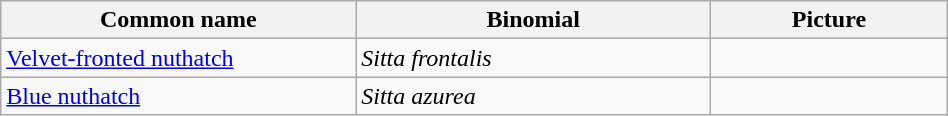<table width=50% class="wikitable">
<tr>
<th width=30%>Common name</th>
<th width=30%>Binomial</th>
<th width=20%>Picture</th>
</tr>
<tr>
<td><a href='#'>Velvet-fronted nuthatch</a></td>
<td><em>Sitta frontalis</em></td>
<td></td>
</tr>
<tr>
<td><a href='#'>Blue nuthatch</a></td>
<td><em>Sitta azurea</em></td>
<td></td>
</tr>
</table>
